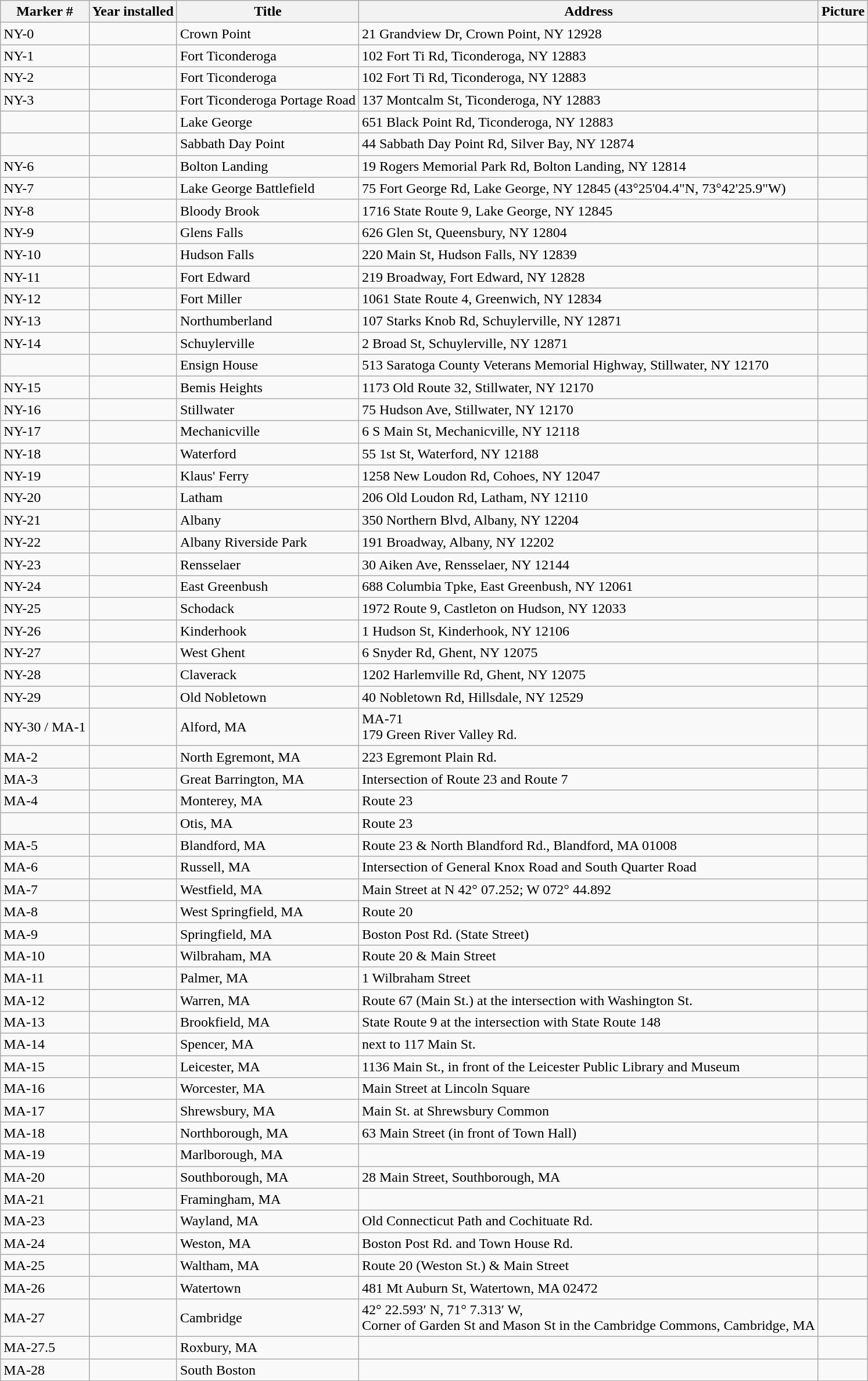<table class="wikitable">
<tr>
<th>Marker #</th>
<th>Year installed</th>
<th>Title</th>
<th>Address</th>
<th>Picture</th>
</tr>
<tr>
<td>NY-0</td>
<td></td>
<td>Crown Point</td>
<td>21 Grandview Dr,  Crown Point, NY 12928</td>
<td></td>
</tr>
<tr>
<td>NY-1</td>
<td></td>
<td>Fort Ticonderoga</td>
<td>102 Fort Ti Rd, Ticonderoga, NY 12883</td>
<td></td>
</tr>
<tr>
<td>NY-2</td>
<td></td>
<td>Fort Ticonderoga</td>
<td>102 Fort Ti Rd, Ticonderoga, NY 12883</td>
<td></td>
</tr>
<tr>
<td>NY-3</td>
<td></td>
<td>Fort Ticonderoga Portage Road</td>
<td>137 Montcalm St, Ticonderoga, NY 12883</td>
<td></td>
</tr>
<tr>
<td></td>
<td></td>
<td>Lake George</td>
<td>651 Black Point Rd, Ticonderoga, NY 12883</td>
<td></td>
</tr>
<tr>
<td></td>
<td></td>
<td>Sabbath Day Point</td>
<td>44 Sabbath Day Point Rd, Silver Bay, NY  12874</td>
<td></td>
</tr>
<tr>
<td>NY-6</td>
<td></td>
<td>Bolton Landing</td>
<td>19 Rogers Memorial Park Rd, Bolton  Landing, NY 12814</td>
<td></td>
</tr>
<tr>
<td>NY-7</td>
<td></td>
<td>Lake George Battlefield</td>
<td>75 Fort George Rd, Lake George, NY 12845 (43°25'04.4"N, 73°42'25.9"W)</td>
<td></td>
</tr>
<tr>
<td>NY-8</td>
<td></td>
<td>Bloody Brook</td>
<td>1716 State Route 9, Lake George, NY 12845</td>
<td></td>
</tr>
<tr>
<td>NY-9</td>
<td></td>
<td>Glens Falls</td>
<td>626 Glen St, Queensbury, NY 12804</td>
<td></td>
</tr>
<tr>
<td>NY-10</td>
<td></td>
<td>Hudson Falls</td>
<td>220 Main St, Hudson Falls, NY 12839</td>
<td></td>
</tr>
<tr>
<td>NY-11</td>
<td></td>
<td>Fort Edward</td>
<td>219 Broadway, Fort Edward, NY 12828</td>
<td></td>
</tr>
<tr>
<td>NY-12</td>
<td></td>
<td>Fort Miller</td>
<td>1061 State Route 4, Greenwich, NY 12834</td>
<td></td>
</tr>
<tr>
<td>NY-13</td>
<td></td>
<td>Northumberland</td>
<td>107 Starks Knob Rd, Schuylerville, NY  12871</td>
<td></td>
</tr>
<tr>
<td>NY-14</td>
<td></td>
<td>Schuylerville</td>
<td>2 Broad St, Schuylerville, NY 12871</td>
<td></td>
</tr>
<tr>
<td></td>
<td></td>
<td>Ensign House</td>
<td>513 Saratoga County Veterans Memorial  Highway, Stillwater, NY 12170</td>
<td></td>
</tr>
<tr>
<td>NY-15</td>
<td></td>
<td>Bemis Heights</td>
<td>1173 Old Route 32, Stillwater, NY 12170</td>
<td></td>
</tr>
<tr>
<td>NY-16</td>
<td></td>
<td>Stillwater</td>
<td>75 Hudson Ave, Stillwater, NY 12170</td>
<td></td>
</tr>
<tr>
<td>NY-17</td>
<td></td>
<td>Mechanicville</td>
<td>6 S Main St, Mechanicville, NY 12118</td>
<td></td>
</tr>
<tr>
<td>NY-18</td>
<td></td>
<td>Waterford</td>
<td>55 1st St, Waterford, NY 12188</td>
<td></td>
</tr>
<tr>
<td>NY-19</td>
<td></td>
<td>Klaus' Ferry</td>
<td>1258 New Loudon Rd, Cohoes, NY 12047</td>
<td></td>
</tr>
<tr>
<td>NY-20</td>
<td></td>
<td>Latham</td>
<td>206 Old Loudon Rd, Latham, NY 12110</td>
<td></td>
</tr>
<tr>
<td>NY-21</td>
<td></td>
<td>Albany</td>
<td>350 Northern Blvd, Albany, NY 12204</td>
<td></td>
</tr>
<tr>
<td>NY-22</td>
<td></td>
<td>Albany Riverside Park</td>
<td>191 Broadway, Albany, NY 12202</td>
<td></td>
</tr>
<tr>
<td>NY-23</td>
<td></td>
<td>Rensselaer</td>
<td>30 Aiken Ave, Rensselaer, NY 12144</td>
<td></td>
</tr>
<tr>
<td>NY-24</td>
<td></td>
<td>East Greenbush</td>
<td>688 Columbia Tpke, East Greenbush, NY  12061</td>
<td></td>
</tr>
<tr>
<td>NY-25</td>
<td></td>
<td>Schodack</td>
<td>1972 Route 9, Castleton on Hudson, NY  12033</td>
<td></td>
</tr>
<tr>
<td>NY-26</td>
<td></td>
<td>Kinderhook</td>
<td>1 Hudson St, Kinderhook, NY 12106</td>
<td><br></td>
</tr>
<tr>
<td>NY-27</td>
<td></td>
<td>West Ghent</td>
<td>6 Snyder Rd, Ghent, NY 12075</td>
<td></td>
</tr>
<tr>
<td>NY-28</td>
<td></td>
<td>Claverack</td>
<td>1202 Harlemville Rd, Ghent, NY 12075</td>
<td></td>
</tr>
<tr>
<td>NY-29</td>
<td></td>
<td>Old Nobletown</td>
<td>40 Nobletown Rd, Hillsdale, NY 12529</td>
<td></td>
</tr>
<tr>
<td>NY-30 / MA-1</td>
<td></td>
<td>Alford, MA</td>
<td>MA-71<br>179 Green River Valley Rd.</td>
<td></td>
</tr>
<tr>
<td>MA-2</td>
<td></td>
<td>North Egremont, MA</td>
<td>223 Egremont Plain Rd.</td>
<td></td>
</tr>
<tr>
<td>MA-3</td>
<td></td>
<td>Great Barrington, MA</td>
<td>Intersection of Route 23 and Route 7</td>
<td></td>
</tr>
<tr>
<td>MA-4</td>
<td></td>
<td>Monterey, MA</td>
<td>Route 23</td>
<td></td>
</tr>
<tr>
<td></td>
<td></td>
<td>Otis, MA</td>
<td>Route 23</td>
<td></td>
</tr>
<tr>
<td>MA-5</td>
<td></td>
<td>Blandford, MA</td>
<td>Route 23 & North Blandford Rd., Blandford, MA 01008</td>
<td></td>
</tr>
<tr>
<td>MA-6</td>
<td></td>
<td>Russell, MA</td>
<td>Intersection of General Knox Road and South Quarter Road</td>
<td></td>
</tr>
<tr>
<td>MA-7</td>
<td></td>
<td>Westfield, MA</td>
<td>Main Street at N 42° 07.252; W 072° 44.892</td>
<td></td>
</tr>
<tr>
<td>MA-8</td>
<td></td>
<td>West Springfield, MA</td>
<td>Route 20  </td>
<td></td>
</tr>
<tr>
<td>MA-9</td>
<td></td>
<td>Springfield, MA</td>
<td>Boston Post Rd. (State Street)</td>
<td></td>
</tr>
<tr>
<td>MA-10</td>
<td></td>
<td>Wilbraham, MA</td>
<td>Route 20 & Main Street</td>
<td></td>
</tr>
<tr>
<td>MA-11</td>
<td></td>
<td>Palmer, MA</td>
<td>1 Wilbraham Street</td>
<td></td>
</tr>
<tr>
<td>MA-12</td>
<td></td>
<td>Warren, MA</td>
<td>Route 67 (Main St.) at the intersection with Washington St.</td>
<td></td>
</tr>
<tr>
<td>MA-13</td>
<td></td>
<td>Brookfield, MA</td>
<td>State Route 9 at the intersection with State Route 148</td>
<td></td>
</tr>
<tr>
<td>MA-14</td>
<td></td>
<td>Spencer, MA</td>
<td>next to 117 Main St.</td>
<td></td>
</tr>
<tr>
<td>MA-15</td>
<td></td>
<td>Leicester, MA</td>
<td>1136 Main St., in front of the Leicester Public Library and Museum</td>
<td><br></td>
</tr>
<tr>
<td>MA-16</td>
<td></td>
<td>Worcester, MA</td>
<td>Main Street at Lincoln Square</td>
<td><br></td>
</tr>
<tr>
<td>MA-17</td>
<td></td>
<td>Shrewsbury, MA</td>
<td>Main St. at Shrewsbury Common</td>
<td></td>
</tr>
<tr>
<td>MA-18</td>
<td></td>
<td>Northborough, MA</td>
<td>63 Main Street (in front of Town Hall)</td>
<td><br></td>
</tr>
<tr>
<td>MA-19</td>
<td></td>
<td>Marlborough, MA</td>
<td></td>
<td><br></td>
</tr>
<tr>
<td>MA-20</td>
<td></td>
<td>Southborough, MA</td>
<td>28 Main Street, Southborough, MA</td>
<td></td>
</tr>
<tr>
<td>MA-21</td>
<td></td>
<td>Framingham, MA</td>
<td></td>
<td></td>
</tr>
<tr>
<td>MA-23</td>
<td></td>
<td>Wayland, MA</td>
<td>Old Connecticut Path and Cochituate Rd.</td>
<td></td>
</tr>
<tr>
<td>MA-24</td>
<td></td>
<td>Weston, MA</td>
<td>Boston Post Rd. and Town House Rd.</td>
<td></td>
</tr>
<tr>
<td>MA-25</td>
<td></td>
<td>Waltham, MA</td>
<td>Route 20 (Weston St.) & Main Street</td>
<td></td>
</tr>
<tr>
<td>MA-26</td>
<td></td>
<td>Watertown</td>
<td>481 Mt Auburn St, Watertown, MA 02472</td>
<td></td>
</tr>
<tr>
<td>MA-27</td>
<td></td>
<td>Cambridge</td>
<td>42° 22.593′ N, 71° 7.313′ W,<br>Corner of Garden St and Mason St in the Cambridge Commons,  
Cambridge, MA</td>
<td></td>
</tr>
<tr>
<td>MA-27.5</td>
<td></td>
<td>Roxbury, MA</td>
<td></td>
<td></td>
</tr>
<tr>
<td>MA-28</td>
<td></td>
<td>South Boston</td>
<td></td>
<td></td>
</tr>
</table>
